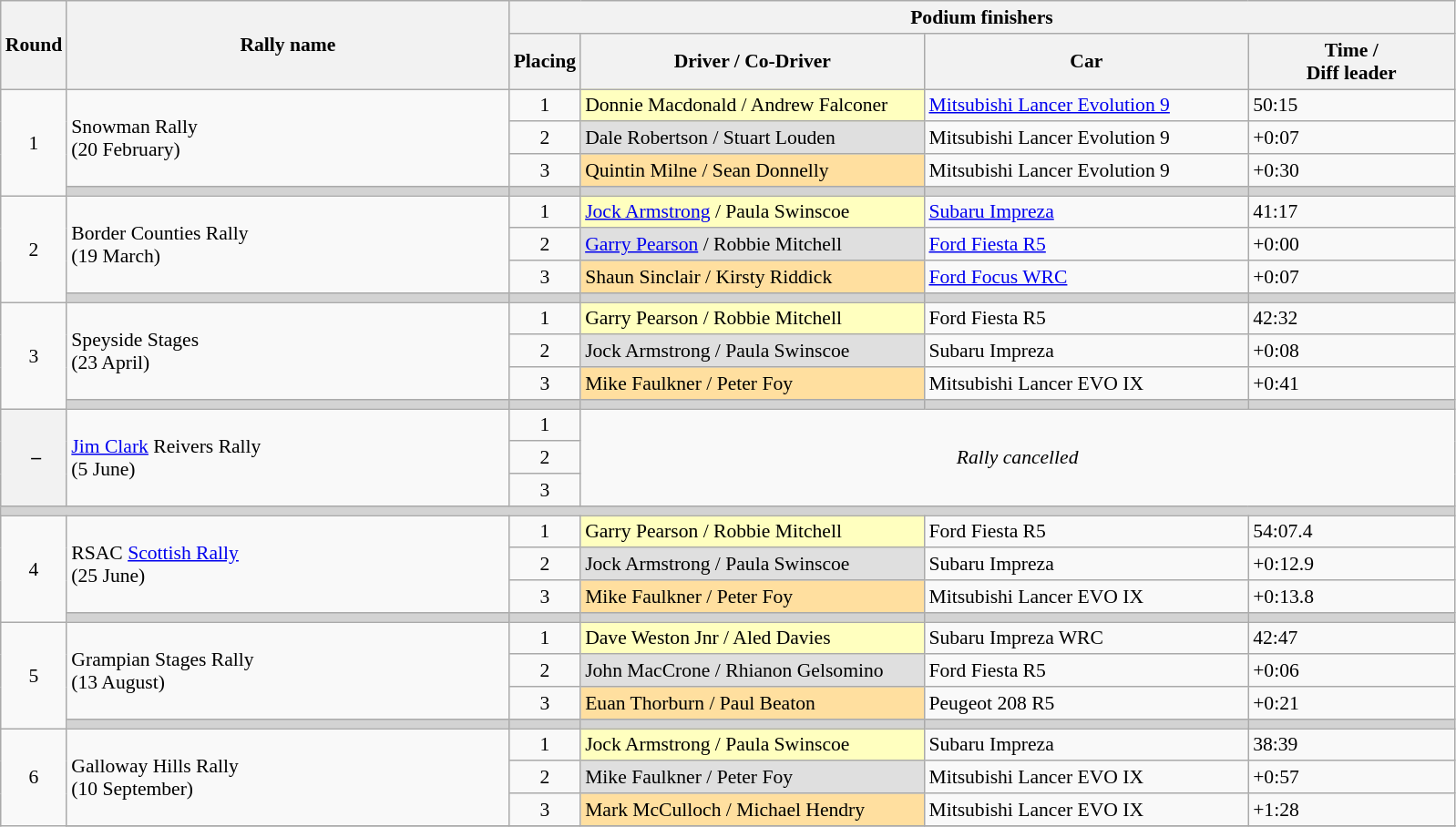<table class="wikitable" style="font-size:90%;">
<tr>
<th rowspan=2>Round</th>
<th style="width:22em" rowspan=2>Rally name</th>
<th colspan=4>Podium finishers</th>
</tr>
<tr>
<th>Placing</th>
<th style="width:17em">Driver / Co-Driver</th>
<th style="width:16em">Car</th>
<th style="width:10em">Time /<br>Diff leader<br></th>
</tr>
<tr>
<td rowspan=4 align=center>1</td>
<td rowspan=3>Snowman Rally<br>(20 February)</td>
<td align=center>1</td>
<td style="background:#ffffbf;">Donnie Macdonald / Andrew Falconer</td>
<td><a href='#'>Mitsubishi Lancer Evolution 9</a></td>
<td>50:15</td>
</tr>
<tr>
<td align=center>2</td>
<td style="background:#dfdfdf;">Dale Robertson / Stuart Louden</td>
<td>Mitsubishi Lancer Evolution 9</td>
<td>+0:07</td>
</tr>
<tr>
<td align=center>3</td>
<td style="background:#ffdf9f;">Quintin Milne / Sean Donnelly </td>
<td>Mitsubishi Lancer Evolution 9</td>
<td>+0:30</td>
</tr>
<tr style="background:lightgrey;">
<td></td>
<td></td>
<td></td>
<td></td>
<td></td>
</tr>
<tr>
<td rowspan=4 align=center>2</td>
<td rowspan=3>Border Counties Rally <br>(19 March)</td>
<td align=center>1</td>
<td style="background:#ffffbf;"><a href='#'>Jock Armstrong</a> / Paula Swinscoe</td>
<td><a href='#'>Subaru Impreza</a></td>
<td>41:17</td>
</tr>
<tr>
<td align=center>2</td>
<td style="background:#dfdfdf;"><a href='#'>Garry Pearson</a> / Robbie Mitchell</td>
<td><a href='#'>Ford Fiesta R5</a></td>
<td>+0:00 </td>
</tr>
<tr>
<td align=center>3</td>
<td style="background:#ffdf9f;">Shaun Sinclair / Kirsty Riddick</td>
<td><a href='#'>Ford Focus WRC</a></td>
<td>+0:07</td>
</tr>
<tr style="background:lightgrey;">
<td></td>
<td></td>
<td></td>
<td></td>
<td></td>
</tr>
<tr>
<td rowspan=4 align=center>3</td>
<td rowspan=3>Speyside Stages <br>(23 April)</td>
<td align=center>1</td>
<td style="background:#ffffbf;">Garry Pearson / Robbie Mitchell</td>
<td>Ford Fiesta R5</td>
<td>42:32</td>
</tr>
<tr>
<td align=center>2</td>
<td style="background:#dfdfdf;">Jock Armstrong / Paula Swinscoe</td>
<td>Subaru Impreza</td>
<td>+0:08</td>
</tr>
<tr>
<td align=center>3</td>
<td style="background:#ffdf9f;">Mike Faulkner / Peter Foy</td>
<td>Mitsubishi  Lancer EVO IX</td>
<td>+0:41</td>
</tr>
<tr style="background:lightgrey;">
<td></td>
<td></td>
<td></td>
<td></td>
<td></td>
</tr>
<tr>
<th rowspan=3> –</th>
<td rowspan=3><a href='#'>Jim Clark</a> Reivers Rally<br>(5 June)</td>
<td align=center>1</td>
<td rowspan=3 colspan=3 align=center><em>Rally cancelled</em> </td>
</tr>
<tr>
<td align=center>2</td>
</tr>
<tr>
<td align=center>3</td>
</tr>
<tr style="background:lightgrey;">
<td colspan=6></td>
</tr>
<tr>
<td rowspan=4 align=center>4</td>
<td rowspan=3>RSAC <a href='#'>Scottish Rally</a><br>(25 June)</td>
<td align=center>1</td>
<td style="background:#ffffbf;">Garry Pearson / Robbie Mitchell</td>
<td>Ford Fiesta R5</td>
<td>54:07.4</td>
</tr>
<tr>
<td align=center>2</td>
<td style="background:#dfdfdf;">Jock Armstrong / Paula Swinscoe</td>
<td>Subaru Impreza</td>
<td>+0:12.9</td>
</tr>
<tr>
<td align=center>3</td>
<td style="background:#ffdf9f;">Mike Faulkner / Peter Foy</td>
<td>Mitsubishi  Lancer EVO IX</td>
<td>+0:13.8</td>
</tr>
<tr style="background:lightgrey;">
<td></td>
<td></td>
<td></td>
<td></td>
<td></td>
</tr>
<tr>
<td rowspan=4 align=center>5</td>
<td rowspan=3>Grampian Stages Rally <br>(13 August)</td>
<td align=center>1</td>
<td style="background:#ffffbf;">Dave Weston Jnr / Aled Davies </td>
<td>Subaru Impreza WRC</td>
<td>42:47</td>
</tr>
<tr>
<td align=center>2</td>
<td style="background:#dfdfdf;">John MacCrone / Rhianon Gelsomino</td>
<td>Ford Fiesta R5</td>
<td>+0:06</td>
</tr>
<tr>
<td align=center>3</td>
<td style="background:#ffdf9f;">Euan Thorburn / Paul Beaton </td>
<td>Peugeot 208 R5</td>
<td>+0:21</td>
</tr>
<tr style="background:lightgrey;">
<td></td>
<td></td>
<td></td>
<td></td>
<td></td>
</tr>
<tr>
<td rowspan=4 align=center>6</td>
<td rowspan=3>Galloway Hills Rally<br>(10 September)</td>
<td align=center>1</td>
<td style="background:#ffffbf;">Jock Armstrong / Paula Swinscoe</td>
<td>Subaru Impreza</td>
<td>38:39</td>
</tr>
<tr>
<td align=center>2</td>
<td style="background:#dfdfdf;">Mike Faulkner / Peter Foy</td>
<td>Mitsubishi Lancer EVO IX</td>
<td>+0:57</td>
</tr>
<tr>
<td align=center>3</td>
<td style="background:#ffdf9f;">Mark McCulloch / Michael Hendry</td>
<td>Mitsubishi Lancer EVO IX</td>
<td>+1:28</td>
</tr>
<tr>
</tr>
</table>
